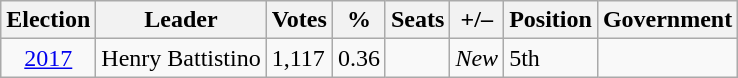<table class=wikitable style="text-align: left;">
<tr>
<th>Election</th>
<th>Leader</th>
<th>Votes</th>
<th>%</th>
<th>Seats</th>
<th>+/–</th>
<th>Position</th>
<th>Government</th>
</tr>
<tr>
<td style="text-align: center;"><a href='#'>2017</a></td>
<td>Henry Battistino</td>
<td>1,117</td>
<td>0.36</td>
<td></td>
<td><em>New</em></td>
<td>5th</td>
<td></td>
</tr>
</table>
